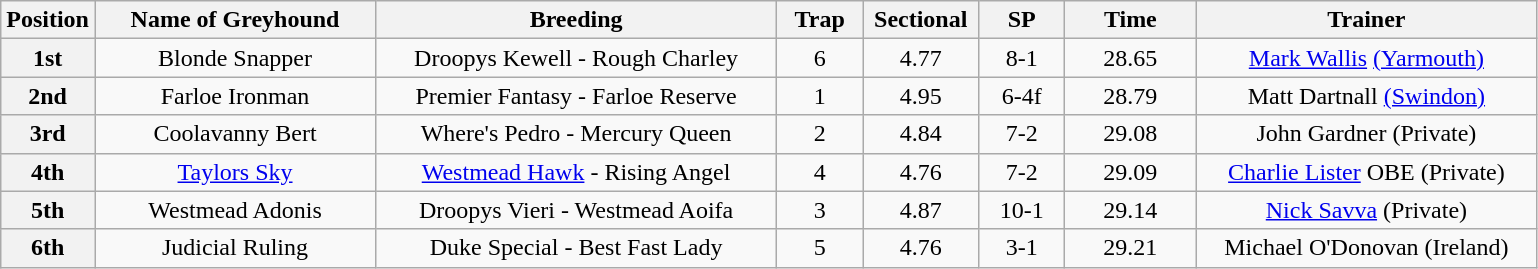<table class="wikitable" style="text-align: center">
<tr>
<th width=50>Position</th>
<th width=180>Name of Greyhound</th>
<th width=260>Breeding</th>
<th width=50>Trap</th>
<th width=70>Sectional</th>
<th width=50>SP</th>
<th width=80>Time</th>
<th width=220>Trainer</th>
</tr>
<tr>
<th>1st</th>
<td>Blonde Snapper</td>
<td>Droopys Kewell - Rough Charley</td>
<td>6</td>
<td>4.77</td>
<td>8-1</td>
<td>28.65</td>
<td><a href='#'>Mark Wallis</a> <a href='#'>(Yarmouth)</a></td>
</tr>
<tr>
<th>2nd</th>
<td>Farloe Ironman</td>
<td>Premier Fantasy - Farloe Reserve</td>
<td>1</td>
<td>4.95</td>
<td>6-4f</td>
<td>28.79</td>
<td>Matt Dartnall <a href='#'>(Swindon)</a></td>
</tr>
<tr>
<th>3rd</th>
<td>Coolavanny Bert</td>
<td>Where's Pedro - Mercury Queen</td>
<td>2</td>
<td>4.84</td>
<td>7-2</td>
<td>29.08</td>
<td>John Gardner (Private)</td>
</tr>
<tr>
<th>4th</th>
<td><a href='#'>Taylors Sky</a></td>
<td><a href='#'>Westmead Hawk</a> - Rising Angel</td>
<td>4</td>
<td>4.76</td>
<td>7-2</td>
<td>29.09</td>
<td><a href='#'>Charlie Lister</a> OBE (Private)</td>
</tr>
<tr>
<th>5th</th>
<td>Westmead Adonis</td>
<td>Droopys Vieri - Westmead Aoifa</td>
<td>3</td>
<td>4.87</td>
<td>10-1</td>
<td>29.14</td>
<td><a href='#'>Nick Savva</a> (Private)</td>
</tr>
<tr>
<th>6th</th>
<td>Judicial Ruling</td>
<td>Duke Special - Best Fast Lady</td>
<td>5</td>
<td>4.76</td>
<td>3-1</td>
<td>29.21</td>
<td>Michael O'Donovan (Ireland)</td>
</tr>
</table>
